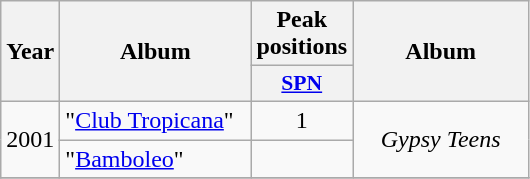<table class="wikitable">
<tr>
<th align="center" rowspan="2" width="10">Year</th>
<th align="center" rowspan="2" width="120">Album</th>
<th align="center" colspan="1" width="20">Peak positions</th>
<th align="center" rowspan="2" width="110">Album</th>
</tr>
<tr>
<th scope="col" style="width:3em;font-size:90%;"><a href='#'>SPN</a></th>
</tr>
<tr>
<td style="text-align:center;" rowspan=2>2001</td>
<td>"<a href='#'>Club Tropicana</a>"</td>
<td style="text-align:center;">1</td>
<td style="text-align:center;" rowspan=2><em>Gypsy Teens</em></td>
</tr>
<tr>
<td>"<a href='#'>Bamboleo</a>"</td>
<td style="text-align:center;"></td>
</tr>
<tr>
</tr>
</table>
